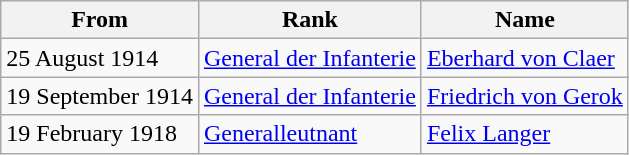<table class="wikitable">
<tr>
<th>From</th>
<th>Rank</th>
<th>Name</th>
</tr>
<tr>
<td>25 August 1914</td>
<td><a href='#'>General der Infanterie</a></td>
<td><a href='#'>Eberhard von Claer</a></td>
</tr>
<tr>
<td>19 September 1914</td>
<td><a href='#'>General der Infanterie</a></td>
<td><a href='#'>Friedrich von Gerok</a></td>
</tr>
<tr>
<td>19 February 1918</td>
<td><a href='#'>Generalleutnant</a></td>
<td><a href='#'>Felix Langer</a></td>
</tr>
</table>
